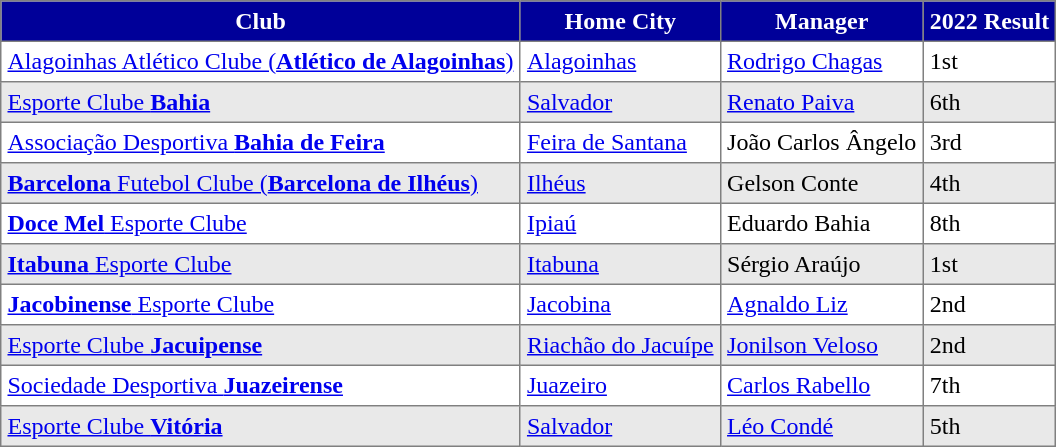<table class="toccolours" border="1" cellpadding="4" cellspacing="0" style="border-collapse: collapse; margin:0;">
<tr>
<th style="background: #009; color: #fff;">Club</th>
<th style="background: #009; color: #fff;">Home City</th>
<th style="background: #009; color: #fff;">Manager</th>
<th style="background: #009; color: #fff;">2022 Result</th>
</tr>
<tr style="background:white; color:black">
<td><a href='#'>Alagoinhas Atlético Clube (<strong>Atlético de Alagoinhas</strong>)</a></td>
<td><a href='#'>Alagoinhas</a></td>
<td><a href='#'>Rodrigo Chagas</a></td>
<td>1st</td>
</tr>
<tr style="background:#e9e9e9; color:black">
<td><a href='#'>Esporte Clube <strong>Bahia</strong></a></td>
<td><a href='#'>Salvador</a></td>
<td><a href='#'>Renato Paiva</a></td>
<td>6th</td>
</tr>
<tr style="background:white; color:black">
<td><a href='#'>Associação Desportiva <strong>Bahia de Feira</strong></a></td>
<td><a href='#'>Feira de Santana</a></td>
<td>João Carlos Ângelo</td>
<td>3rd</td>
</tr>
<tr style="background:#e9e9e9; color:black">
<td><a href='#'><strong>Barcelona</strong> Futebol Clube (<strong>Barcelona de Ilhéus</strong>)</a></td>
<td><a href='#'>Ilhéus</a></td>
<td>Gelson Conte</td>
<td>4th</td>
</tr>
<tr style="background:white; color:black">
<td><a href='#'><strong>Doce Mel</strong> Esporte Clube</a></td>
<td><a href='#'>Ipiaú</a></td>
<td>Eduardo Bahia</td>
<td>8th</td>
</tr>
<tr style="background:#e9e9e9; color:black">
<td><a href='#'><strong>Itabuna</strong> Esporte Clube</a></td>
<td><a href='#'>Itabuna</a></td>
<td>Sérgio Araújo</td>
<td>1st  </td>
</tr>
<tr style="background:white; color:black">
<td><a href='#'><strong>Jacobinense</strong> Esporte Clube</a></td>
<td><a href='#'>Jacobina</a></td>
<td><a href='#'>Agnaldo Liz</a></td>
<td>2nd  </td>
</tr>
<tr style="background:#e9e9e9; color:black">
<td><a href='#'>Esporte Clube <strong>Jacuipense</strong></a></td>
<td><a href='#'>Riachão do Jacuípe</a></td>
<td><a href='#'>Jonilson Veloso</a></td>
<td>2nd</td>
</tr>
<tr style="background:white; color:black">
<td><a href='#'>Sociedade Desportiva <strong>Juazeirense</strong></a></td>
<td><a href='#'>Juazeiro</a></td>
<td><a href='#'>Carlos Rabello</a></td>
<td>7th</td>
</tr>
<tr style="background:#e9e9e9; color:black">
<td><a href='#'>Esporte Clube <strong>Vitória</strong></a></td>
<td><a href='#'>Salvador</a></td>
<td><a href='#'>Léo Condé</a></td>
<td>5th</td>
</tr>
</table>
